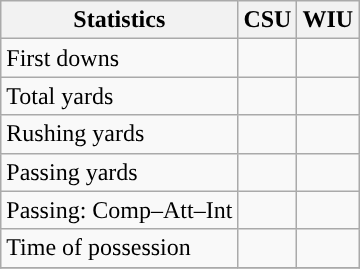<table class="wikitable" style="float: left;">
<tr>
<th>Statistics</th>
<th>CSU</th>
<th>WIU</th>
</tr>
<tr>
<td>First downs</td>
<td></td>
<td></td>
</tr>
<tr>
<td>Total yards</td>
<td></td>
<td></td>
</tr>
<tr>
<td>Rushing yards</td>
<td></td>
<td></td>
</tr>
<tr>
<td>Passing yards</td>
<td></td>
<td></td>
</tr>
<tr>
<td>Passing: Comp–Att–Int</td>
<td></td>
<td></td>
</tr>
<tr>
<td>Time of possession</td>
<td></td>
<td></td>
</tr>
<tr>
</tr>
</table>
